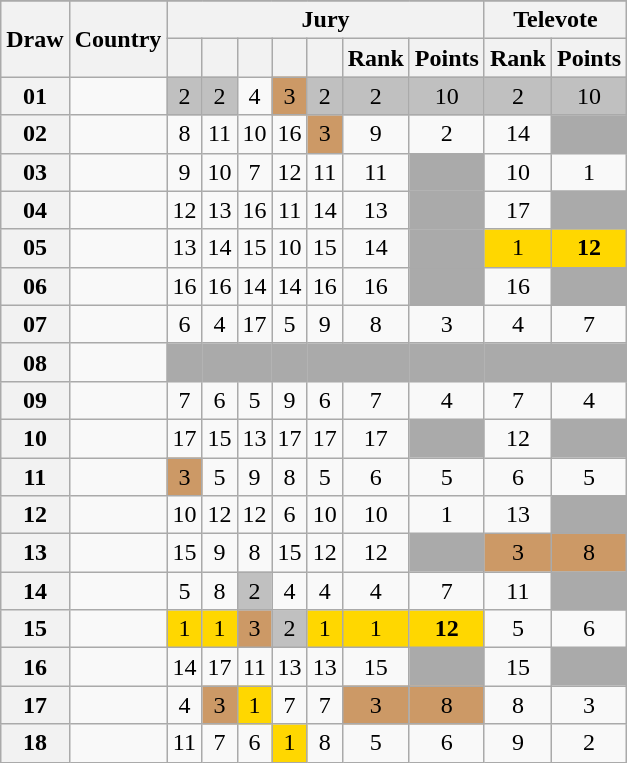<table class="sortable wikitable collapsible plainrowheaders" style="text-align:center;">
<tr>
</tr>
<tr>
<th scope="col" rowspan="2">Draw</th>
<th scope="col" rowspan="2">Country</th>
<th scope="col" colspan="7">Jury</th>
<th scope="col" colspan="2">Televote</th>
</tr>
<tr>
<th scope="col"><small></small></th>
<th scope="col"><small></small></th>
<th scope="col"><small></small></th>
<th scope="col"><small></small></th>
<th scope="col"><small></small></th>
<th scope="col">Rank</th>
<th scope="col">Points</th>
<th scope="col">Rank</th>
<th scope="col">Points</th>
</tr>
<tr>
<th scope="row" style="text-align:center;">01</th>
<td style="text-align:left;"></td>
<td style="background:silver;">2</td>
<td style="background:silver;">2</td>
<td>4</td>
<td style="background:#CC9966;">3</td>
<td style="background:silver;">2</td>
<td style="background:silver;">2</td>
<td style="background:silver;">10</td>
<td style="background:silver;">2</td>
<td style="background:silver;">10</td>
</tr>
<tr>
<th scope="row" style="text-align:center;">02</th>
<td style="text-align:left;"></td>
<td>8</td>
<td>11</td>
<td>10</td>
<td>16</td>
<td style="background:#CC9966;">3</td>
<td>9</td>
<td>2</td>
<td>14</td>
<td style="background:#AAAAAA;"></td>
</tr>
<tr>
<th scope="row" style="text-align:center;">03</th>
<td style="text-align:left;"></td>
<td>9</td>
<td>10</td>
<td>7</td>
<td>12</td>
<td>11</td>
<td>11</td>
<td style="background:#AAAAAA;"></td>
<td>10</td>
<td>1</td>
</tr>
<tr>
<th scope="row" style="text-align:center;">04</th>
<td style="text-align:left;"></td>
<td>12</td>
<td>13</td>
<td>16</td>
<td>11</td>
<td>14</td>
<td>13</td>
<td style="background:#AAAAAA;"></td>
<td>17</td>
<td style="background:#AAAAAA;"></td>
</tr>
<tr>
<th scope="row" style="text-align:center;">05</th>
<td style="text-align:left;"></td>
<td>13</td>
<td>14</td>
<td>15</td>
<td>10</td>
<td>15</td>
<td>14</td>
<td style="background:#AAAAAA;"></td>
<td style="background:gold;">1</td>
<td style="background:gold;"><strong>12</strong></td>
</tr>
<tr>
<th scope="row" style="text-align:center;">06</th>
<td style="text-align:left;"></td>
<td>16</td>
<td>16</td>
<td>14</td>
<td>14</td>
<td>16</td>
<td>16</td>
<td style="background:#AAAAAA;"></td>
<td>16</td>
<td style="background:#AAAAAA;"></td>
</tr>
<tr>
<th scope="row" style="text-align:center;">07</th>
<td style="text-align:left;"></td>
<td>6</td>
<td>4</td>
<td>17</td>
<td>5</td>
<td>9</td>
<td>8</td>
<td>3</td>
<td>4</td>
<td>7</td>
</tr>
<tr class="sortbottom">
<th scope="row" style="text-align:center;">08</th>
<td style="text-align:left;"></td>
<td style="background:#AAAAAA;"></td>
<td style="background:#AAAAAA;"></td>
<td style="background:#AAAAAA;"></td>
<td style="background:#AAAAAA;"></td>
<td style="background:#AAAAAA;"></td>
<td style="background:#AAAAAA;"></td>
<td style="background:#AAAAAA;"></td>
<td style="background:#AAAAAA;"></td>
<td style="background:#AAAAAA;"></td>
</tr>
<tr>
<th scope="row" style="text-align:center;">09</th>
<td style="text-align:left;"></td>
<td>7</td>
<td>6</td>
<td>5</td>
<td>9</td>
<td>6</td>
<td>7</td>
<td>4</td>
<td>7</td>
<td>4</td>
</tr>
<tr>
<th scope="row" style="text-align:center;">10</th>
<td style="text-align:left;"></td>
<td>17</td>
<td>15</td>
<td>13</td>
<td>17</td>
<td>17</td>
<td>17</td>
<td style="background:#AAAAAA;"></td>
<td>12</td>
<td style="background:#AAAAAA;"></td>
</tr>
<tr>
<th scope="row" style="text-align:center;">11</th>
<td style="text-align:left;"></td>
<td style="background:#CC9966;">3</td>
<td>5</td>
<td>9</td>
<td>8</td>
<td>5</td>
<td>6</td>
<td>5</td>
<td>6</td>
<td>5</td>
</tr>
<tr>
<th scope="row" style="text-align:center;">12</th>
<td style="text-align:left;"></td>
<td>10</td>
<td>12</td>
<td>12</td>
<td>6</td>
<td>10</td>
<td>10</td>
<td>1</td>
<td>13</td>
<td style="background:#AAAAAA;"></td>
</tr>
<tr>
<th scope="row" style="text-align:center;">13</th>
<td style="text-align:left;"></td>
<td>15</td>
<td>9</td>
<td>8</td>
<td>15</td>
<td>12</td>
<td>12</td>
<td style="background:#AAAAAA;"></td>
<td style="background:#CC9966;">3</td>
<td style="background:#CC9966;">8</td>
</tr>
<tr>
<th scope="row" style="text-align:center;">14</th>
<td style="text-align:left;"></td>
<td>5</td>
<td>8</td>
<td style="background:silver;">2</td>
<td>4</td>
<td>4</td>
<td>4</td>
<td>7</td>
<td>11</td>
<td style="background:#AAAAAA;"></td>
</tr>
<tr>
<th scope="row" style="text-align:center;">15</th>
<td style="text-align:left;"></td>
<td style="background:gold;">1</td>
<td style="background:gold;">1</td>
<td style="background:#CC9966;">3</td>
<td style="background:silver;">2</td>
<td style="background:gold;">1</td>
<td style="background:gold;">1</td>
<td style="background:gold;"><strong>12</strong></td>
<td>5</td>
<td>6</td>
</tr>
<tr>
<th scope="row" style="text-align:center;">16</th>
<td style="text-align:left;"></td>
<td>14</td>
<td>17</td>
<td>11</td>
<td>13</td>
<td>13</td>
<td>15</td>
<td style="background:#AAAAAA;"></td>
<td>15</td>
<td style="background:#AAAAAA;"></td>
</tr>
<tr>
<th scope="row" style="text-align:center;">17</th>
<td style="text-align:left;"></td>
<td>4</td>
<td style="background:#CC9966;">3</td>
<td style="background:gold;">1</td>
<td>7</td>
<td>7</td>
<td style="background:#CC9966;">3</td>
<td style="background:#CC9966;">8</td>
<td>8</td>
<td>3</td>
</tr>
<tr>
<th scope="row" style="text-align:center;">18</th>
<td style="text-align:left;"></td>
<td>11</td>
<td>7</td>
<td>6</td>
<td style="background:gold;">1</td>
<td>8</td>
<td>5</td>
<td>6</td>
<td>9</td>
<td>2</td>
</tr>
</table>
